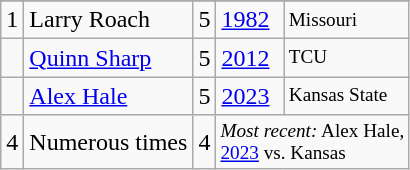<table class="wikitable">
<tr>
</tr>
<tr>
<td>1</td>
<td>Larry Roach</td>
<td>5</td>
<td><a href='#'>1982</a></td>
<td style="font-size:80%;">Missouri</td>
</tr>
<tr>
<td></td>
<td><a href='#'>Quinn Sharp</a></td>
<td>5</td>
<td><a href='#'>2012</a></td>
<td style="font-size:80%;">TCU</td>
</tr>
<tr>
<td></td>
<td><a href='#'>Alex Hale</a></td>
<td>5</td>
<td><a href='#'>2023</a></td>
<td style="font-size:80%;">Kansas State</td>
</tr>
<tr>
<td>4</td>
<td>Numerous times</td>
<td>4</td>
<td colspan=2 style="font-size:80%;"><em>Most recent:</em> Alex Hale,<br><a href='#'>2023</a> vs. Kansas</td>
</tr>
</table>
